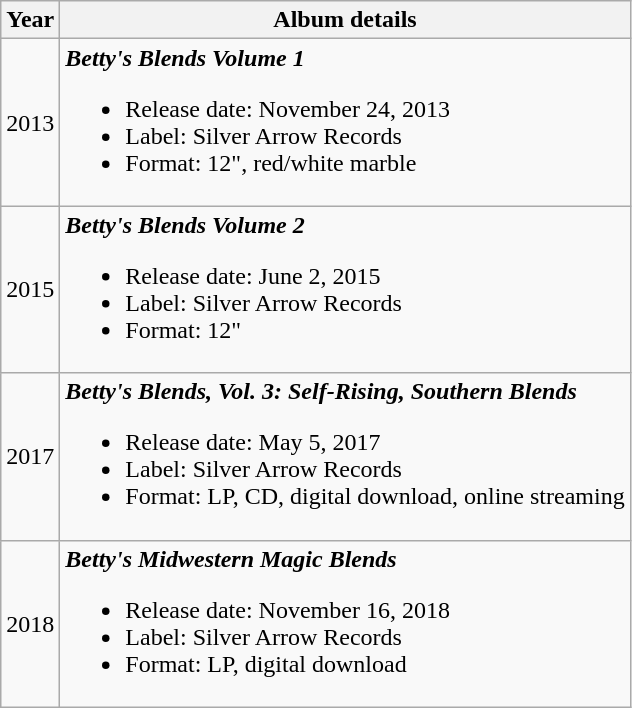<table class="wikitable" style="text-align: center;">
<tr>
<th>Year</th>
<th>Album details</th>
</tr>
<tr>
<td>2013</td>
<td style="text-align:left;"><strong><em>Betty's Blends Volume 1</em></strong><br><ul><li>Release date: November 24, 2013</li><li>Label: Silver Arrow Records</li><li>Format: 12", red/white marble</li></ul></td>
</tr>
<tr>
<td>2015</td>
<td style="text-align:left;"><strong><em>Betty's Blends Volume 2</em></strong><br><ul><li>Release date: June 2, 2015</li><li>Label: Silver Arrow Records</li><li>Format: 12"</li></ul></td>
</tr>
<tr>
<td>2017</td>
<td style="text-align:left;"><strong><em>Betty's Blends, Vol. 3: Self-Rising, Southern Blends</em></strong><br><ul><li>Release date: May 5, 2017</li><li>Label: Silver Arrow Records</li><li>Format: LP, CD, digital download, online streaming</li></ul></td>
</tr>
<tr>
<td>2018</td>
<td style="text-align:left;"><strong><em>Betty's Midwestern Magic Blends</em></strong><br><ul><li>Release date: November 16, 2018</li><li>Label: Silver Arrow Records</li><li>Format: LP, digital download</li></ul></td>
</tr>
</table>
